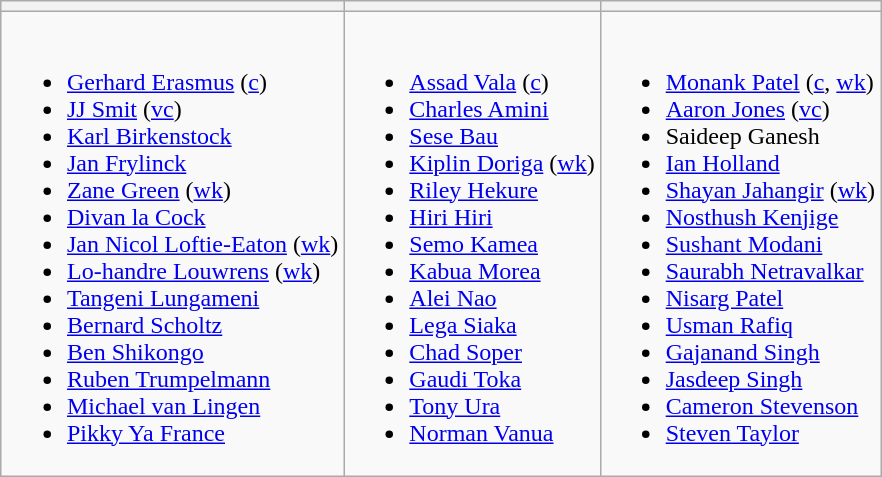<table class="wikitable" style="text-align:left; margin:auto">
<tr>
<th></th>
<th></th>
<th></th>
</tr>
<tr style="vertical-align:top">
<td><br><ul><li><a href='#'>Gerhard Erasmus</a> (<a href='#'>c</a>)</li><li><a href='#'>JJ Smit</a> (<a href='#'>vc</a>)</li><li><a href='#'>Karl Birkenstock</a></li><li><a href='#'>Jan Frylinck</a></li><li><a href='#'>Zane Green</a> (<a href='#'>wk</a>)</li><li><a href='#'>Divan la Cock</a></li><li><a href='#'>Jan Nicol Loftie-Eaton</a> (<a href='#'>wk</a>)</li><li><a href='#'>Lo-handre Louwrens</a> (<a href='#'>wk</a>)</li><li><a href='#'>Tangeni Lungameni</a></li><li><a href='#'>Bernard Scholtz</a></li><li><a href='#'>Ben Shikongo</a></li><li><a href='#'>Ruben Trumpelmann</a></li><li><a href='#'>Michael van Lingen</a></li><li><a href='#'>Pikky Ya France</a></li></ul></td>
<td><br><ul><li><a href='#'>Assad Vala</a> (<a href='#'>c</a>)</li><li><a href='#'>Charles Amini</a></li><li><a href='#'>Sese Bau</a></li><li><a href='#'>Kiplin Doriga</a> (<a href='#'>wk</a>)</li><li><a href='#'>Riley Hekure</a></li><li><a href='#'>Hiri Hiri</a></li><li><a href='#'>Semo Kamea</a></li><li><a href='#'>Kabua Morea</a></li><li><a href='#'>Alei Nao</a></li><li><a href='#'>Lega Siaka</a></li><li><a href='#'>Chad Soper</a></li><li><a href='#'>Gaudi Toka</a></li><li><a href='#'>Tony Ura</a></li><li><a href='#'>Norman Vanua</a></li></ul></td>
<td><br><ul><li><a href='#'>Monank Patel</a> (<a href='#'>c</a>, <a href='#'>wk</a>)</li><li><a href='#'>Aaron Jones</a> (<a href='#'>vc</a>)</li><li>Saideep Ganesh</li><li><a href='#'>Ian Holland</a></li><li><a href='#'>Shayan Jahangir</a> (<a href='#'>wk</a>)</li><li><a href='#'>Nosthush Kenjige</a></li><li><a href='#'>Sushant Modani</a></li><li><a href='#'>Saurabh Netravalkar</a></li><li><a href='#'>Nisarg Patel</a></li><li><a href='#'>Usman Rafiq</a></li><li><a href='#'>Gajanand Singh</a></li><li><a href='#'>Jasdeep Singh</a></li><li><a href='#'>Cameron Stevenson</a></li><li><a href='#'>Steven Taylor</a></li></ul></td>
</tr>
</table>
